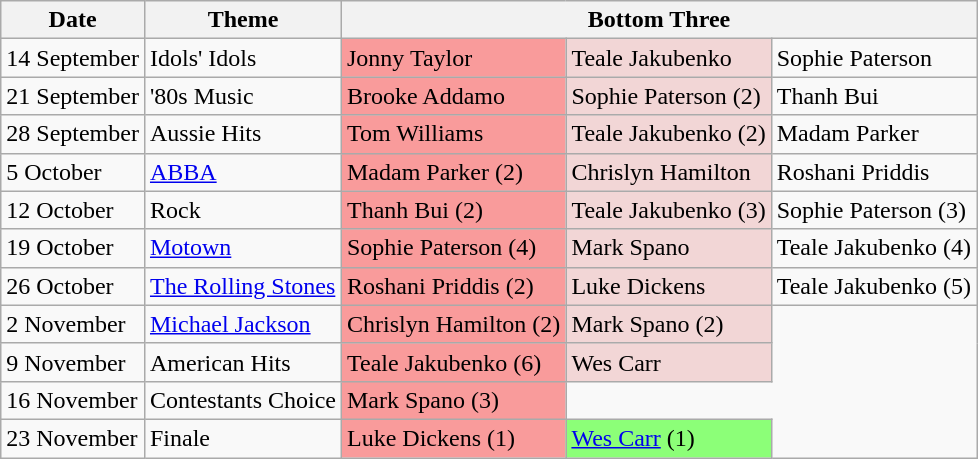<table class="wikitable">
<tr>
<th>Date</th>
<th>Theme</th>
<th colspan="3" style="text-align:center;">Bottom Three</th>
</tr>
<tr>
<td>14 September</td>
<td>Idols' Idols</td>
<td style="background:#f99b9b;">Jonny Taylor</td>
<td style="background:#f2d6d6;">Teale Jakubenko</td>
<td>Sophie Paterson</td>
</tr>
<tr>
<td>21 September</td>
<td>'80s Music</td>
<td style="background:#f99b9b;">Brooke Addamo</td>
<td style="background:#f2d6d6;">Sophie Paterson (2)</td>
<td>Thanh Bui</td>
</tr>
<tr>
<td>28 September</td>
<td>Aussie Hits</td>
<td style="background:#f99b9b;">Tom Williams</td>
<td style="background:#f2d6d6;">Teale Jakubenko (2)</td>
<td>Madam Parker</td>
</tr>
<tr>
<td>5 October</td>
<td><a href='#'>ABBA</a></td>
<td style="background:#f99b9b;">Madam Parker (2)</td>
<td style="background:#f2d6d6;">Chrislyn Hamilton</td>
<td>Roshani Priddis</td>
</tr>
<tr>
<td>12 October</td>
<td>Rock</td>
<td style="background:#f99b9b;">Thanh Bui (2)</td>
<td style="background:#f2d6d6;">Teale Jakubenko (3)</td>
<td>Sophie Paterson (3)</td>
</tr>
<tr>
<td>19 October</td>
<td><a href='#'>Motown</a></td>
<td style="background:#f99b9b;">Sophie Paterson (4)</td>
<td style="background:#f2d6d6;">Mark Spano</td>
<td>Teale Jakubenko (4)</td>
</tr>
<tr>
<td>26 October</td>
<td><a href='#'>The Rolling Stones</a></td>
<td style="background:#f99b9b;">Roshani Priddis (2)</td>
<td style="background:#f2d6d6;">Luke Dickens</td>
<td>Teale Jakubenko (5)</td>
</tr>
<tr>
<td>2 November</td>
<td><a href='#'>Michael Jackson</a></td>
<td style="background:#f99b9b;">Chrislyn Hamilton (2)</td>
<td style="background:#f2d6d6;">Mark Spano (2)</td>
</tr>
<tr>
<td>9 November</td>
<td>American Hits</td>
<td style="background:#f99b9b;">Teale Jakubenko (6)</td>
<td style="background:#f2d6d6;">Wes Carr</td>
</tr>
<tr>
<td>16 November</td>
<td>Contestants Choice</td>
<td style="background:#f99b9b;">Mark Spano (3)</td>
</tr>
<tr>
<td>23 November</td>
<td>Finale</td>
<td style="background:#f99b9b;">Luke Dickens (1)</td>
<td style="background:#8cff78;"><a href='#'>Wes Carr</a> (1)</td>
</tr>
</table>
